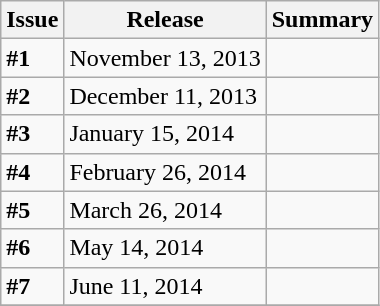<table class="wikitable">
<tr>
<th><strong>Issue</strong></th>
<th><strong>Release</strong></th>
<th><strong>Summary</strong></th>
</tr>
<tr>
<td><strong>#1</strong></td>
<td>November 13, 2013</td>
<td></td>
</tr>
<tr>
<td><strong>#2</strong></td>
<td>December 11, 2013</td>
<td></td>
</tr>
<tr>
<td><strong>#3</strong></td>
<td>January 15, 2014</td>
<td></td>
</tr>
<tr>
<td><strong>#4</strong></td>
<td>February 26, 2014</td>
<td></td>
</tr>
<tr>
<td><strong>#5</strong></td>
<td>March 26, 2014</td>
<td></td>
</tr>
<tr>
<td><strong>#6</strong></td>
<td>May 14, 2014</td>
<td></td>
</tr>
<tr>
<td><strong>#7</strong></td>
<td>June 11, 2014</td>
<td></td>
</tr>
<tr>
</tr>
</table>
